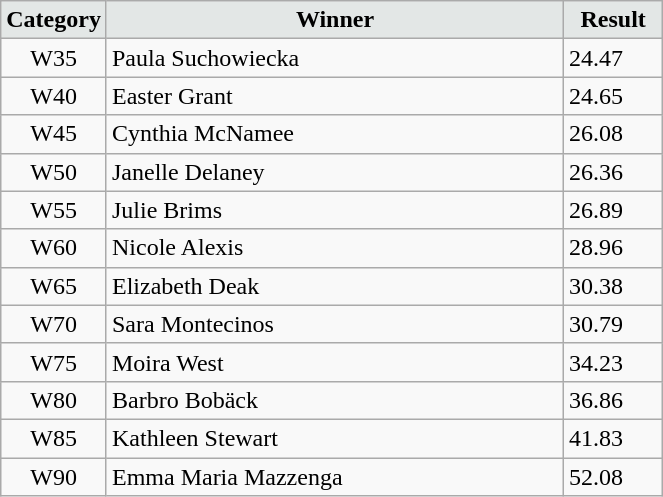<table class="wikitable" width=35%>
<tr>
<td width=15% align="center" bgcolor=#E3E7E6><strong>Category</strong></td>
<td align="center" bgcolor=#E3E7E6> <strong>Winner</strong></td>
<td width=15% align="center" bgcolor=#E3E7E6><strong>Result</strong></td>
</tr>
<tr>
<td align="center">W35</td>
<td> Paula Suchowiecka</td>
<td>24.47</td>
</tr>
<tr>
<td align="center">W40</td>
<td> Easter Grant</td>
<td>24.65</td>
</tr>
<tr>
<td align="center">W45</td>
<td> Cynthia McNamee</td>
<td>26.08</td>
</tr>
<tr>
<td align="center">W50</td>
<td> Janelle Delaney</td>
<td>26.36</td>
</tr>
<tr>
<td align="center">W55</td>
<td> Julie Brims</td>
<td>26.89</td>
</tr>
<tr>
<td align="center">W60</td>
<td> Nicole Alexis</td>
<td>28.96</td>
</tr>
<tr>
<td align="center">W65</td>
<td> Elizabeth Deak</td>
<td>30.38</td>
</tr>
<tr>
<td align="center">W70</td>
<td> Sara Montecinos</td>
<td>30.79</td>
</tr>
<tr>
<td align="center">W75</td>
<td> Moira West</td>
<td>34.23</td>
</tr>
<tr>
<td align="center">W80</td>
<td> Barbro Bobäck</td>
<td>36.86</td>
</tr>
<tr>
<td align="center">W85</td>
<td> Kathleen Stewart</td>
<td>41.83</td>
</tr>
<tr>
<td align="center">W90</td>
<td> Emma Maria Mazzenga</td>
<td>52.08</td>
</tr>
</table>
